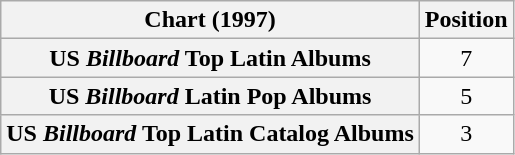<table class="wikitable sortable plainrowheaders" style="text-align:center;">
<tr>
<th scope="col">Chart (1997)</th>
<th scope="col">Position</th>
</tr>
<tr>
<th scope=row>US <em>Billboard</em> Top Latin Albums</th>
<td>7</td>
</tr>
<tr>
<th scope=row>US <em>Billboard</em> Latin Pop Albums</th>
<td>5</td>
</tr>
<tr>
<th scope=row>US <em>Billboard</em> Top Latin Catalog Albums</th>
<td>3</td>
</tr>
</table>
